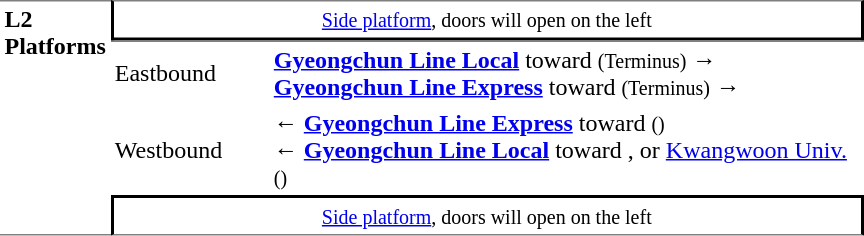<table table border=0 cellspacing=0 cellpadding=3>
<tr>
<td style="border-top:solid 1px gray;border-bottom:solid 1px gray;" width=50 rowspan=10 valign=top><strong>L2<br>Platforms</strong></td>
<td style="border-top:solid 1px gray;border-right:solid 2px black;border-left:solid 2px black;border-bottom:solid 2px black;text-align:center;" colspan=2><small><a href='#'>Side platform</a>, doors will open on the left</small></td>
</tr>
<tr>
<td style="border-bottom:solid 0px gray;border-top:solid 1px gray;" width=100>Eastbound</td>
<td style="border-bottom:solid 0px gray;border-top:solid 1px gray;" width=390> <a href='#'><span><strong>Gyeongchun Line Local</strong></span></a> toward  <small>(Terminus)</small> →<br> <a href='#'><span><strong>Gyeongchun Line Express</strong></span></a> toward  <small>(Terminus)</small> →</td>
</tr>
<tr>
<td>Westbound</td>
<td>← <a href='#'><span><strong>Gyeongchun Line Express</strong></span></a> toward  <small>()</small><br>← <a href='#'><span><strong>Gyeongchun Line Local</strong></span></a> toward ,  or <a href='#'>Kwangwoon Univ.</a> <small>()</small></td>
</tr>
<tr>
<td style="border-top:solid 2px black;border-right:solid 2px black;border-left:solid 2px black;border-bottom:solid 1px gray;text-align:center;" colspan=2><small><a href='#'>Side platform</a>, doors will open on the left</small></td>
</tr>
</table>
